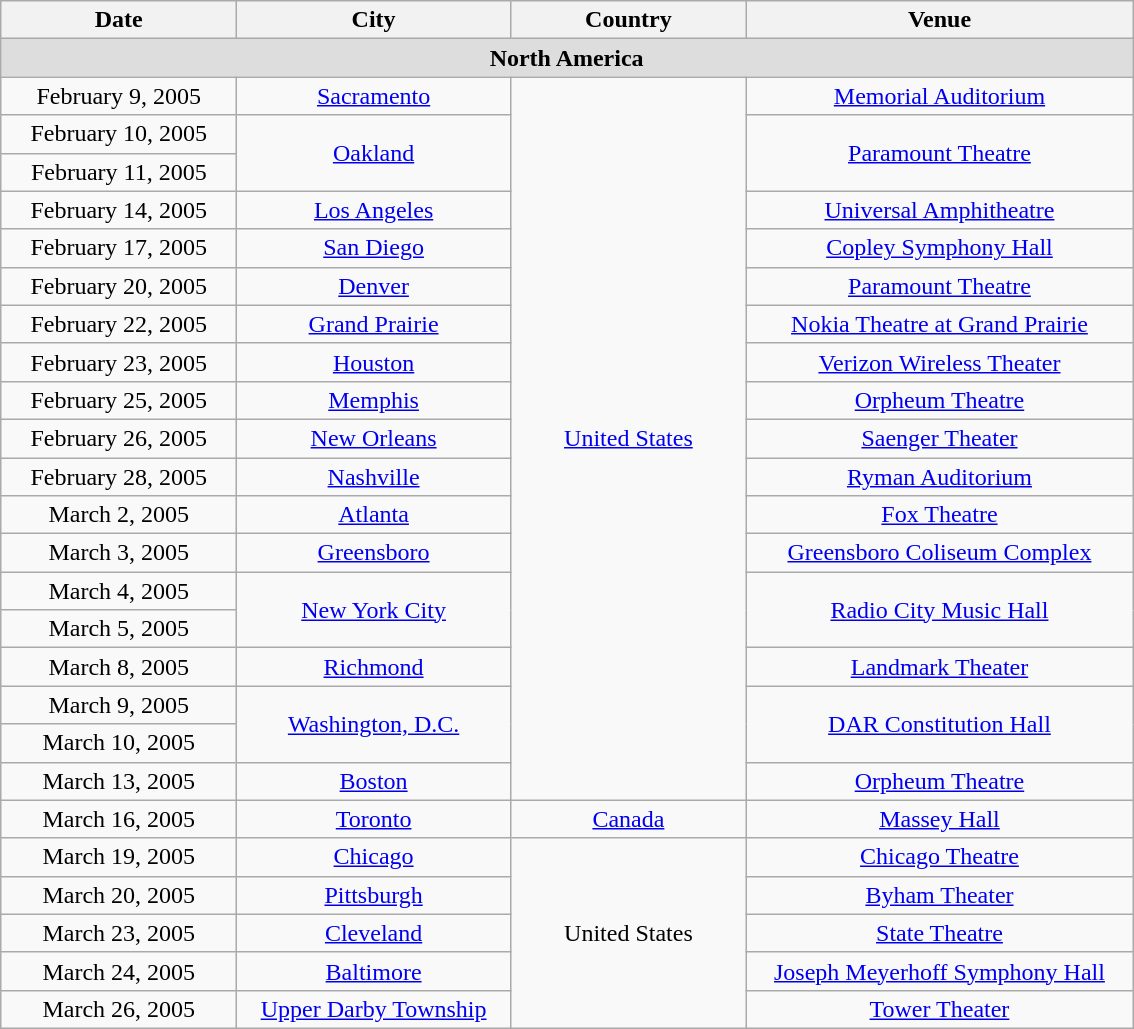<table class="wikitable" style="text-align:center;">
<tr>
<th width="150">Date</th>
<th width="175">City</th>
<th width="150">Country</th>
<th width="250" rowspan="1">Venue</th>
</tr>
<tr bgcolor="#DDDDDD">
<td colspan=4><strong>North America</strong></td>
</tr>
<tr>
<td>February 9, 2005</td>
<td><a href='#'>Sacramento</a></td>
<td rowspan="19"><a href='#'>United States</a></td>
<td><a href='#'>Memorial Auditorium</a></td>
</tr>
<tr>
<td>February 10, 2005</td>
<td rowspan="2"><a href='#'>Oakland</a></td>
<td rowspan="2"><a href='#'>Paramount Theatre</a></td>
</tr>
<tr>
<td>February 11, 2005</td>
</tr>
<tr>
<td>February 14, 2005</td>
<td><a href='#'>Los Angeles</a></td>
<td><a href='#'>Universal Amphitheatre</a></td>
</tr>
<tr>
<td>February 17, 2005</td>
<td><a href='#'>San Diego</a></td>
<td><a href='#'>Copley Symphony Hall</a></td>
</tr>
<tr>
<td>February 20, 2005</td>
<td><a href='#'>Denver</a></td>
<td><a href='#'>Paramount Theatre</a></td>
</tr>
<tr>
<td>February 22, 2005</td>
<td><a href='#'>Grand Prairie</a></td>
<td><a href='#'>Nokia Theatre at Grand Prairie</a></td>
</tr>
<tr>
<td>February 23, 2005</td>
<td><a href='#'>Houston</a></td>
<td><a href='#'>Verizon Wireless Theater</a></td>
</tr>
<tr>
<td>February 25, 2005</td>
<td><a href='#'>Memphis</a></td>
<td><a href='#'>Orpheum Theatre</a></td>
</tr>
<tr>
<td>February 26, 2005</td>
<td><a href='#'>New Orleans</a></td>
<td><a href='#'>Saenger Theater</a></td>
</tr>
<tr>
<td>February 28, 2005</td>
<td><a href='#'>Nashville</a></td>
<td><a href='#'>Ryman Auditorium</a></td>
</tr>
<tr>
<td>March 2, 2005</td>
<td><a href='#'>Atlanta</a></td>
<td><a href='#'>Fox Theatre</a></td>
</tr>
<tr>
<td>March 3, 2005</td>
<td><a href='#'>Greensboro</a></td>
<td><a href='#'>Greensboro Coliseum Complex</a></td>
</tr>
<tr>
<td>March 4, 2005</td>
<td rowspan="2"><a href='#'>New York City</a></td>
<td rowspan="2"><a href='#'>Radio City Music Hall</a></td>
</tr>
<tr>
<td>March 5, 2005</td>
</tr>
<tr>
<td>March 8, 2005</td>
<td><a href='#'>Richmond</a></td>
<td><a href='#'>Landmark Theater</a></td>
</tr>
<tr>
<td>March 9, 2005</td>
<td rowspan="2"><a href='#'>Washington, D.C.</a></td>
<td rowspan="2"><a href='#'>DAR Constitution Hall</a></td>
</tr>
<tr>
<td>March 10, 2005</td>
</tr>
<tr>
<td>March 13, 2005</td>
<td><a href='#'>Boston</a></td>
<td><a href='#'>Orpheum Theatre</a></td>
</tr>
<tr>
<td>March 16, 2005</td>
<td><a href='#'>Toronto</a></td>
<td><a href='#'>Canada</a></td>
<td><a href='#'>Massey Hall</a></td>
</tr>
<tr>
<td>March 19, 2005</td>
<td><a href='#'>Chicago</a></td>
<td rowspan="5">United States</td>
<td><a href='#'>Chicago Theatre</a></td>
</tr>
<tr>
<td>March 20, 2005</td>
<td><a href='#'>Pittsburgh</a></td>
<td><a href='#'>Byham Theater</a></td>
</tr>
<tr>
<td>March 23, 2005</td>
<td><a href='#'>Cleveland</a></td>
<td><a href='#'>State Theatre</a></td>
</tr>
<tr>
<td>March 24, 2005</td>
<td><a href='#'>Baltimore</a></td>
<td><a href='#'>Joseph Meyerhoff Symphony Hall</a></td>
</tr>
<tr>
<td>March 26, 2005</td>
<td><a href='#'>Upper Darby Township</a></td>
<td><a href='#'>Tower Theater</a></td>
</tr>
</table>
